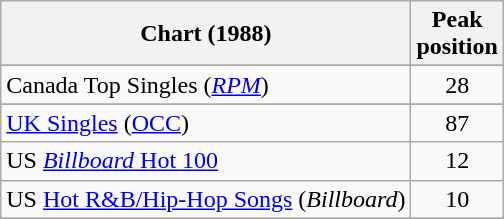<table class="wikitable sortable">
<tr>
<th>Chart (1988)</th>
<th>Peak<br>position</th>
</tr>
<tr>
</tr>
<tr>
<td>Canada Top Singles (<em><a href='#'>RPM</a></em>)</td>
<td align="center">28</td>
</tr>
<tr>
</tr>
<tr>
<td><a href='#'>UK Singles</a> (<a href='#'>OCC</a>)</td>
<td align="center">87</td>
</tr>
<tr>
<td>US <a href='#'><em>Billboard</em> Hot 100</a></td>
<td align="center">12</td>
</tr>
<tr>
<td>US <a href='#'>Hot R&B/Hip-Hop Songs</a> (<em>Billboard</em>)</td>
<td align="center">10</td>
</tr>
<tr>
</tr>
</table>
